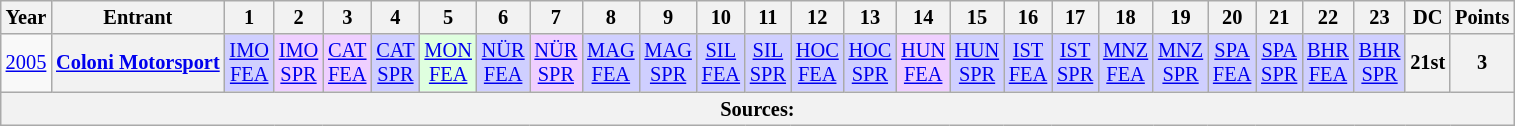<table class="wikitable" style="text-align:center; font-size:85%">
<tr>
<th>Year</th>
<th>Entrant</th>
<th>1</th>
<th>2</th>
<th>3</th>
<th>4</th>
<th>5</th>
<th>6</th>
<th>7</th>
<th>8</th>
<th>9</th>
<th>10</th>
<th>11</th>
<th>12</th>
<th>13</th>
<th>14</th>
<th>15</th>
<th>16</th>
<th>17</th>
<th>18</th>
<th>19</th>
<th>20</th>
<th>21</th>
<th>22</th>
<th>23</th>
<th>DC</th>
<th>Points</th>
</tr>
<tr>
<td><a href='#'>2005</a></td>
<th nowrap><a href='#'>Coloni Motorsport</a></th>
<td style="background:#CFCFFF;"><a href='#'>IMO<br>FEA</a><br></td>
<td style="background:#EFCFFF;"><a href='#'>IMO<br>SPR</a><br></td>
<td style="background:#EFCFFF;"><a href='#'>CAT<br>FEA</a><br></td>
<td style="background:#CFCFFF;"><a href='#'>CAT<br>SPR</a><br></td>
<td style="background:#DFFFDF;"><a href='#'>MON<br>FEA</a><br></td>
<td style="background:#CFCFFF;"><a href='#'>NÜR<br>FEA</a><br></td>
<td style="background:#EFCFFF;"><a href='#'>NÜR<br>SPR</a><br></td>
<td style="background:#CFCFFF;"><a href='#'>MAG<br>FEA</a><br></td>
<td style="background:#CFCFFF;"><a href='#'>MAG<br>SPR</a><br></td>
<td style="background:#CFCFFF;"><a href='#'>SIL<br>FEA</a><br></td>
<td style="background:#CFCFFF;"><a href='#'>SIL<br>SPR</a><br></td>
<td style="background:#CFCFFF;"><a href='#'>HOC<br>FEA</a><br></td>
<td style="background:#CFCFFF;"><a href='#'>HOC<br>SPR</a><br></td>
<td style="background:#EFCFFF;"><a href='#'>HUN<br>FEA</a><br></td>
<td style="background:#CFCFFF;"><a href='#'>HUN<br>SPR</a><br></td>
<td style="background:#CFCFFF;"><a href='#'>IST<br>FEA</a><br></td>
<td style="background:#CFCFFF;"><a href='#'>IST<br>SPR</a><br></td>
<td style="background:#CFCFFF;"><a href='#'>MNZ<br>FEA</a><br></td>
<td style="background:#CFCFFF;"><a href='#'>MNZ<br>SPR</a><br></td>
<td style="background:#CFCFFF;"><a href='#'>SPA<br>FEA</a><br></td>
<td style="background:#CFCFFF;"><a href='#'>SPA<br>SPR</a><br></td>
<td style="background:#CFCFFF;"><a href='#'>BHR<br>FEA</a><br></td>
<td style="background:#CFCFFF;"><a href='#'>BHR<br>SPR</a><br></td>
<th>21st</th>
<th>3</th>
</tr>
<tr>
<th colspan="27">Sources:</th>
</tr>
</table>
